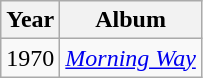<table class="wikitable">
<tr>
<th>Year</th>
<th>Album</th>
</tr>
<tr>
<td>1970</td>
<td><em><a href='#'>Morning Way</a></em></td>
</tr>
</table>
